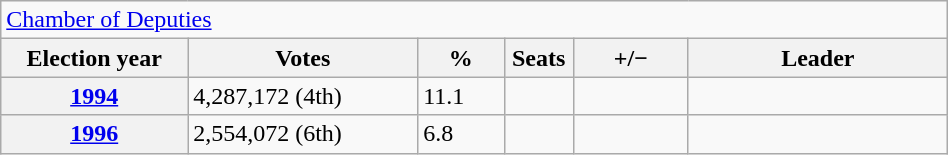<table class=wikitable style="width:50%; border:1px #AAAAFF solid">
<tr>
<td colspan=6><a href='#'>Chamber of Deputies</a></td>
</tr>
<tr>
<th width=13%>Election year</th>
<th width=16%>Votes</th>
<th width=6%>%</th>
<th width=1%>Seats</th>
<th width=8%>+/−</th>
<th width=18%>Leader</th>
</tr>
<tr>
<th><a href='#'>1994</a></th>
<td>4,287,172 (4th)</td>
<td>11.1</td>
<td></td>
<td></td>
<td></td>
</tr>
<tr>
<th><a href='#'>1996</a></th>
<td>2,554,072 (6th)</td>
<td>6.8</td>
<td></td>
<td></td>
<td></td>
</tr>
</table>
